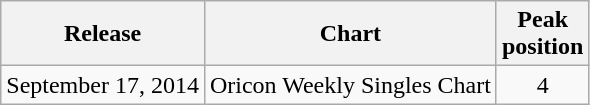<table class="wikitable">
<tr>
<th>Release</th>
<th>Chart</th>
<th>Peak<br>position</th>
</tr>
<tr>
<td>September 17, 2014</td>
<td>Oricon Weekly Singles Chart</td>
<td align="center">4</td>
</tr>
</table>
